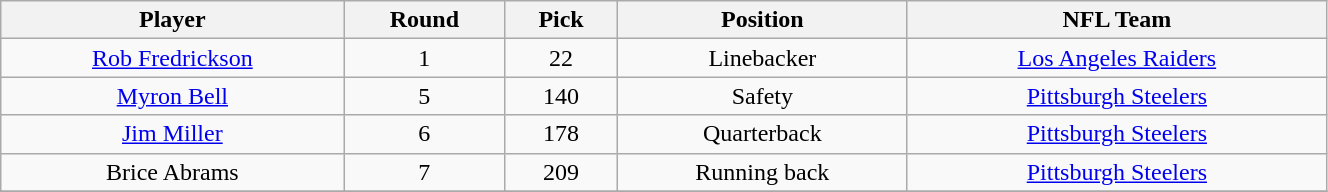<table class="wikitable" width="70%">
<tr>
<th>Player</th>
<th>Round</th>
<th>Pick</th>
<th>Position</th>
<th>NFL Team</th>
</tr>
<tr align="center" bgcolor="">
<td><a href='#'>Rob Fredrickson</a></td>
<td>1</td>
<td>22</td>
<td>Linebacker</td>
<td><a href='#'>Los Angeles Raiders</a></td>
</tr>
<tr align="center" bgcolor="">
<td><a href='#'>Myron Bell</a></td>
<td>5</td>
<td>140</td>
<td>Safety</td>
<td><a href='#'>Pittsburgh Steelers</a></td>
</tr>
<tr align="center" bgcolor="">
<td><a href='#'>Jim Miller</a></td>
<td>6</td>
<td>178</td>
<td>Quarterback</td>
<td><a href='#'>Pittsburgh Steelers</a></td>
</tr>
<tr align="center" bgcolor="">
<td>Brice Abrams</td>
<td>7</td>
<td>209</td>
<td>Running back</td>
<td><a href='#'>Pittsburgh Steelers</a></td>
</tr>
<tr>
</tr>
</table>
